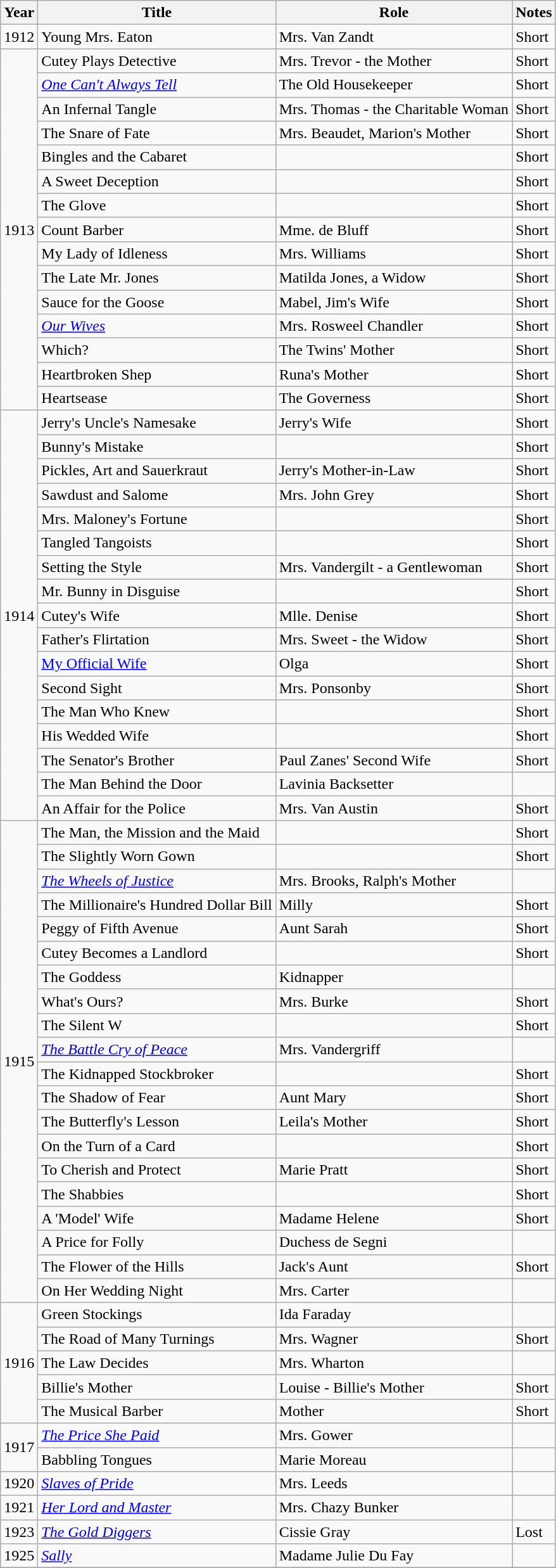<table class="wikitable sortable">
<tr>
<th>Year</th>
<th>Title</th>
<th>Role</th>
<th class="unsortable">Notes</th>
</tr>
<tr>
<td rowspan=1>1912</td>
<td>Young Mrs. Eaton</td>
<td>Mrs. Van Zandt</td>
<td>Short</td>
</tr>
<tr>
<td rowspan=15>1913</td>
<td>Cutey Plays Detective</td>
<td>Mrs. Trevor - the Mother</td>
<td>Short</td>
</tr>
<tr>
<td><em><a href='#'>One Can't Always Tell</a></em></td>
<td>The Old Housekeeper</td>
<td>Short</td>
</tr>
<tr>
<td>An Infernal Tangle</td>
<td>Mrs. Thomas - the Charitable Woman</td>
<td>Short</td>
</tr>
<tr>
<td>The Snare of Fate</td>
<td>Mrs. Beaudet, Marion's Mother</td>
<td>Short</td>
</tr>
<tr>
<td>Bingles and the Cabaret</td>
<td></td>
<td>Short</td>
</tr>
<tr>
<td>A Sweet Deception</td>
<td></td>
<td>Short</td>
</tr>
<tr>
<td>The Glove</td>
<td></td>
<td>Short</td>
</tr>
<tr>
<td>Count Barber</td>
<td>Mme. de Bluff</td>
<td>Short</td>
</tr>
<tr>
<td>My Lady of Idleness</td>
<td>Mrs. Williams</td>
<td>Short</td>
</tr>
<tr>
<td>The Late Mr. Jones</td>
<td>Matilda Jones, a Widow</td>
<td>Short</td>
</tr>
<tr>
<td>Sauce for the Goose</td>
<td>Mabel, Jim's Wife</td>
<td>Short</td>
</tr>
<tr>
<td><em><a href='#'>Our Wives</a></em></td>
<td>Mrs. Rosweel Chandler</td>
<td>Short</td>
</tr>
<tr>
<td>Which?</td>
<td>The Twins' Mother</td>
<td>Short</td>
</tr>
<tr>
<td>Heartbroken Shep</td>
<td>Runa's Mother</td>
<td>Short</td>
</tr>
<tr>
<td>Heartsease</td>
<td>The Governess</td>
<td>Short</td>
</tr>
<tr>
<td rowspan=17>1914</td>
<td>Jerry's Uncle's Namesake</td>
<td>Jerry's Wife</td>
<td>Short</td>
</tr>
<tr>
<td>Bunny's Mistake</td>
<td></td>
<td>Short</td>
</tr>
<tr>
<td>Pickles, Art and Sauerkraut</td>
<td>Jerry's Mother-in-Law</td>
<td>Short</td>
</tr>
<tr>
<td>Sawdust and Salome</td>
<td>Mrs. John Grey</td>
<td>Short</td>
</tr>
<tr>
<td>Mrs. Maloney's Fortune</td>
<td></td>
<td>Short</td>
</tr>
<tr>
<td>Tangled Tangoists</td>
<td></td>
<td>Short</td>
</tr>
<tr>
<td>Setting the Style</td>
<td>Mrs. Vandergilt - a Gentlewoman</td>
<td>Short</td>
</tr>
<tr>
<td>Mr. Bunny in Disguise</td>
<td></td>
<td>Short</td>
</tr>
<tr>
<td>Cutey's Wife</td>
<td>Mlle. Denise</td>
<td>Short</td>
</tr>
<tr>
<td>Father's Flirtation</td>
<td>Mrs. Sweet - the Widow</td>
<td>Short</td>
</tr>
<tr>
<td><a href='#'>My Official Wife</a></td>
<td>Olga</td>
<td>Short</td>
</tr>
<tr>
<td>Second Sight</td>
<td>Mrs. Ponsonby</td>
<td>Short</td>
</tr>
<tr>
<td>The Man Who Knew</td>
<td></td>
<td>Short</td>
</tr>
<tr>
<td>His Wedded Wife</td>
<td></td>
<td>Short</td>
</tr>
<tr>
<td>The Senator's Brother</td>
<td>Paul Zanes' Second Wife</td>
<td>Short</td>
</tr>
<tr>
<td>The Man Behind the Door</td>
<td>Lavinia Backsetter</td>
<td></td>
</tr>
<tr>
<td>An Affair for the Police</td>
<td>Mrs. Van Austin</td>
<td>Short</td>
</tr>
<tr>
<td rowspan=20>1915</td>
<td>The Man, the Mission and the Maid</td>
<td></td>
<td>Short</td>
</tr>
<tr>
<td>The Slightly Worn Gown</td>
<td></td>
<td>Short</td>
</tr>
<tr>
<td><em><a href='#'>The Wheels of Justice</a></em></td>
<td>Mrs. Brooks, Ralph's Mother</td>
<td></td>
</tr>
<tr>
<td>The Millionaire's Hundred Dollar Bill</td>
<td>Milly</td>
<td>Short</td>
</tr>
<tr>
<td>Peggy of Fifth Avenue</td>
<td>Aunt Sarah</td>
<td>Short</td>
</tr>
<tr>
<td>Cutey Becomes a Landlord</td>
<td></td>
<td>Short</td>
</tr>
<tr>
<td>The Goddess</td>
<td>Kidnapper</td>
<td></td>
</tr>
<tr>
<td>What's Ours?</td>
<td>Mrs. Burke</td>
<td>Short</td>
</tr>
<tr>
<td>The Silent W</td>
<td></td>
<td>Short</td>
</tr>
<tr>
<td><em><a href='#'>The Battle Cry of Peace</a></em></td>
<td>Mrs. Vandergriff</td>
<td></td>
</tr>
<tr>
<td>The Kidnapped Stockbroker</td>
<td></td>
<td>Short</td>
</tr>
<tr>
<td>The Shadow of Fear</td>
<td>Aunt Mary</td>
<td>Short</td>
</tr>
<tr>
<td>The Butterfly's Lesson</td>
<td>Leila's Mother</td>
<td>Short</td>
</tr>
<tr>
<td>On the Turn of a Card</td>
<td></td>
<td>Short</td>
</tr>
<tr>
<td>To Cherish and Protect</td>
<td>Marie Pratt</td>
<td>Short</td>
</tr>
<tr>
<td>The Shabbies</td>
<td></td>
<td>Short</td>
</tr>
<tr>
<td>A 'Model' Wife</td>
<td>Madame Helene</td>
<td>Short</td>
</tr>
<tr>
<td>A Price for Folly</td>
<td>Duchess de Segni</td>
<td></td>
</tr>
<tr>
<td>The Flower of the Hills</td>
<td>Jack's Aunt</td>
<td>Short</td>
</tr>
<tr>
<td>On Her Wedding Night</td>
<td>Mrs. Carter</td>
<td></td>
</tr>
<tr>
<td rowspan=5>1916</td>
<td>Green Stockings</td>
<td>Ida Faraday</td>
<td></td>
</tr>
<tr>
<td>The Road of Many Turnings</td>
<td>Mrs. Wagner</td>
<td>Short</td>
</tr>
<tr>
<td>The Law Decides</td>
<td>Mrs. Wharton</td>
<td></td>
</tr>
<tr>
<td>Billie's Mother</td>
<td>Louise - Billie's Mother</td>
<td>Short</td>
</tr>
<tr>
<td>The Musical Barber</td>
<td>Mother</td>
<td>Short</td>
</tr>
<tr>
<td rowspan=2>1917</td>
<td><em><a href='#'>The Price She Paid</a></em></td>
<td>Mrs. Gower</td>
<td></td>
</tr>
<tr>
<td>Babbling Tongues</td>
<td>Marie Moreau</td>
<td></td>
</tr>
<tr>
<td rowspan=1>1920</td>
<td><em><a href='#'>Slaves of Pride</a></em></td>
<td>Mrs. Leeds</td>
<td></td>
</tr>
<tr>
<td rowspan=1>1921</td>
<td><em><a href='#'>Her Lord and Master</a></em></td>
<td>Mrs. Chazy Bunker</td>
<td></td>
</tr>
<tr>
<td rowspan=1>1923</td>
<td><em><a href='#'>The Gold Diggers</a></em></td>
<td>Cissie Gray</td>
<td>Lost</td>
</tr>
<tr>
<td rowspan=1>1925</td>
<td><em><a href='#'>Sally</a></em></td>
<td>Madame Julie Du Fay</td>
<td></td>
</tr>
<tr>
</tr>
</table>
